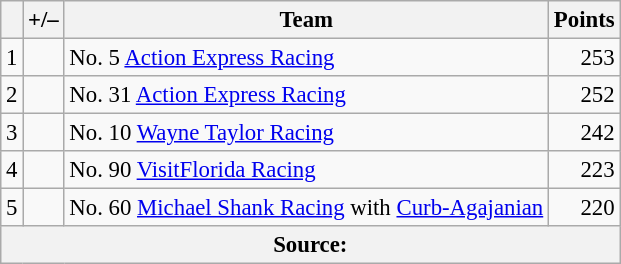<table class="wikitable" style="font-size: 95%;">
<tr>
<th scope="col"></th>
<th scope="col">+/–</th>
<th scope="col">Team</th>
<th scope="col">Points</th>
</tr>
<tr>
<td align=center>1</td>
<td align="left"></td>
<td> No. 5 <a href='#'>Action Express Racing</a></td>
<td align=right>253</td>
</tr>
<tr>
<td align=center>2</td>
<td align="left"></td>
<td> No. 31 <a href='#'>Action Express Racing</a></td>
<td align=right>252</td>
</tr>
<tr>
<td align=center>3</td>
<td align="left"></td>
<td> No. 10 <a href='#'>Wayne Taylor Racing</a></td>
<td align=right>242</td>
</tr>
<tr>
<td align=center>4</td>
<td align="left"></td>
<td> No. 90 <a href='#'>VisitFlorida Racing</a></td>
<td align=right>223</td>
</tr>
<tr>
<td align=center>5</td>
<td align="left"></td>
<td> No. 60 <a href='#'>Michael Shank Racing</a> with <a href='#'>Curb-Agajanian</a></td>
<td align=right>220</td>
</tr>
<tr>
<th colspan=5>Source:</th>
</tr>
</table>
